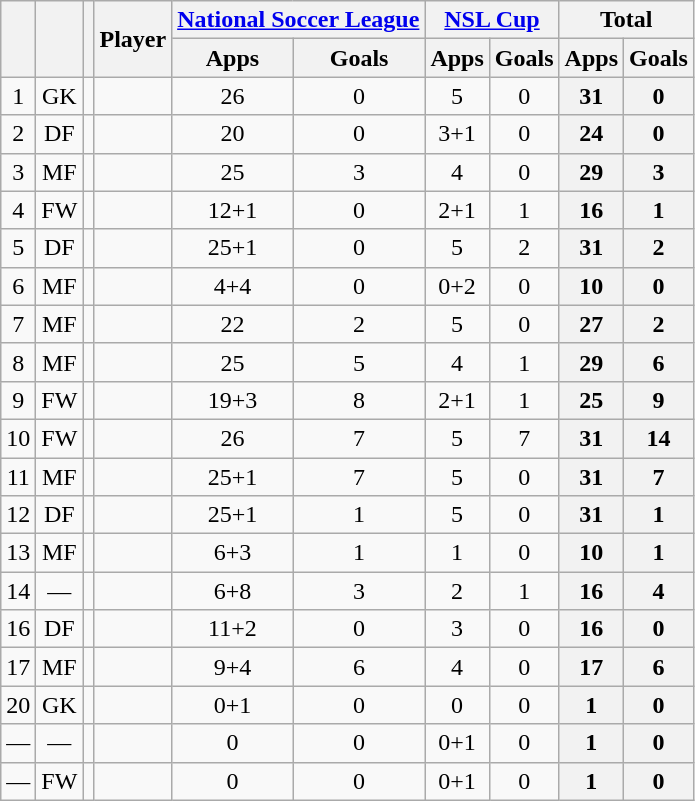<table class="wikitable sortable" style="text-align:center">
<tr>
<th rowspan="2"></th>
<th rowspan="2"></th>
<th rowspan="2"></th>
<th rowspan="2">Player</th>
<th colspan="2"><a href='#'>National Soccer League</a></th>
<th colspan="2"><a href='#'>NSL Cup</a></th>
<th colspan="2">Total</th>
</tr>
<tr>
<th>Apps</th>
<th>Goals</th>
<th>Apps</th>
<th>Goals</th>
<th>Apps</th>
<th>Goals</th>
</tr>
<tr>
<td>1</td>
<td>GK</td>
<td></td>
<td align="left"><br></td>
<td>26</td>
<td>0<br></td>
<td>5</td>
<td>0<br></td>
<th>31</th>
<th>0</th>
</tr>
<tr>
<td>2</td>
<td>DF</td>
<td></td>
<td align="left"><br></td>
<td>20</td>
<td>0<br></td>
<td>3+1</td>
<td>0<br></td>
<th>24</th>
<th>0</th>
</tr>
<tr>
<td>3</td>
<td>MF</td>
<td></td>
<td align="left"><br></td>
<td>25</td>
<td>3<br></td>
<td>4</td>
<td>0<br></td>
<th>29</th>
<th>3</th>
</tr>
<tr>
<td>4</td>
<td>FW</td>
<td></td>
<td align="left"><br></td>
<td>12+1</td>
<td>0<br></td>
<td>2+1</td>
<td>1<br></td>
<th>16</th>
<th>1</th>
</tr>
<tr>
<td>5</td>
<td>DF</td>
<td></td>
<td align="left"><br></td>
<td>25+1</td>
<td>0<br></td>
<td>5</td>
<td>2<br></td>
<th>31</th>
<th>2</th>
</tr>
<tr>
<td>6</td>
<td>MF</td>
<td></td>
<td align="left"><br></td>
<td>4+4</td>
<td>0<br></td>
<td>0+2</td>
<td>0<br></td>
<th>10</th>
<th>0</th>
</tr>
<tr>
<td>7</td>
<td>MF</td>
<td></td>
<td align="left"><br></td>
<td>22</td>
<td>2<br></td>
<td>5</td>
<td>0<br></td>
<th>27</th>
<th>2</th>
</tr>
<tr>
<td>8</td>
<td>MF</td>
<td></td>
<td align="left"><br></td>
<td>25</td>
<td>5<br></td>
<td>4</td>
<td>1<br></td>
<th>29</th>
<th>6</th>
</tr>
<tr>
<td>9</td>
<td>FW</td>
<td></td>
<td align="left"><br></td>
<td>19+3</td>
<td>8<br></td>
<td>2+1</td>
<td>1<br></td>
<th>25</th>
<th>9</th>
</tr>
<tr>
<td>10</td>
<td>FW</td>
<td></td>
<td align="left"><br></td>
<td>26</td>
<td>7<br></td>
<td>5</td>
<td>7<br></td>
<th>31</th>
<th>14</th>
</tr>
<tr>
<td>11</td>
<td>MF</td>
<td></td>
<td align="left"><br></td>
<td>25+1</td>
<td>7<br></td>
<td>5</td>
<td>0<br></td>
<th>31</th>
<th>7</th>
</tr>
<tr>
<td>12</td>
<td>DF</td>
<td></td>
<td align="left"><br></td>
<td>25+1</td>
<td>1<br></td>
<td>5</td>
<td>0<br></td>
<th>31</th>
<th>1</th>
</tr>
<tr>
<td>13</td>
<td>MF</td>
<td></td>
<td align="left"><br></td>
<td>6+3</td>
<td>1<br></td>
<td>1</td>
<td>0<br></td>
<th>10</th>
<th>1</th>
</tr>
<tr>
<td>14</td>
<td>—</td>
<td></td>
<td align="left"><br></td>
<td>6+8</td>
<td>3<br></td>
<td>2</td>
<td>1<br></td>
<th>16</th>
<th>4</th>
</tr>
<tr>
<td>16</td>
<td>DF</td>
<td></td>
<td align="left"><br></td>
<td>11+2</td>
<td>0<br></td>
<td>3</td>
<td>0<br></td>
<th>16</th>
<th>0</th>
</tr>
<tr>
<td>17</td>
<td>MF</td>
<td></td>
<td align="left"><br></td>
<td>9+4</td>
<td>6<br></td>
<td>4</td>
<td>0<br></td>
<th>17</th>
<th>6</th>
</tr>
<tr>
<td>20</td>
<td>GK</td>
<td></td>
<td align="left"><br></td>
<td>0+1</td>
<td>0<br></td>
<td>0</td>
<td>0<br></td>
<th>1</th>
<th>0</th>
</tr>
<tr>
<td>—</td>
<td>—</td>
<td></td>
<td align="left"><br></td>
<td>0</td>
<td>0<br></td>
<td>0+1</td>
<td>0<br></td>
<th>1</th>
<th>0</th>
</tr>
<tr>
<td>—</td>
<td>FW</td>
<td></td>
<td align="left"><br></td>
<td>0</td>
<td>0<br></td>
<td>0+1</td>
<td>0<br></td>
<th>1</th>
<th>0</th>
</tr>
</table>
